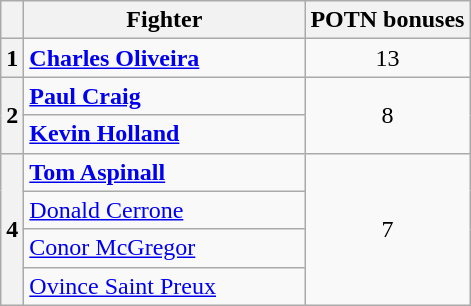<table class=wikitable>
<tr>
<th></th>
<th width=180>Fighter</th>
<th>POTN bonuses</th>
</tr>
<tr>
<th>1</th>
<td> <strong><a href='#'>Charles Oliveira</a></strong></td>
<td align=center>13</td>
</tr>
<tr>
<th rowspan=2>2</th>
<td> <strong><a href='#'>Paul Craig</a></strong></td>
<td rowspan=2 align=center>8</td>
</tr>
<tr>
<td> <strong><a href='#'>Kevin Holland</a></strong></td>
</tr>
<tr>
<th rowspan=4>4</th>
<td> <strong><a href='#'>Tom Aspinall</a></strong></td>
<td rowspan=4 align=center>7</td>
</tr>
<tr>
<td> <a href='#'>Donald Cerrone</a></td>
</tr>
<tr>
<td> <a href='#'>Conor McGregor</a></td>
</tr>
<tr>
<td> <a href='#'>Ovince Saint Preux</a><br></td>
</tr>
</table>
